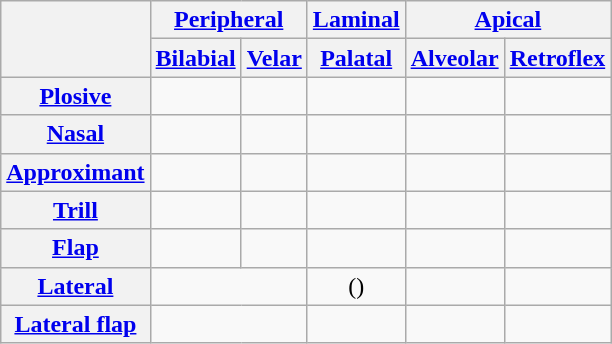<table class="wikitable">
<tr>
<th rowspan=2></th>
<th colspan=2><a href='#'>Peripheral</a></th>
<th><a href='#'>Laminal</a></th>
<th colspan=2><a href='#'>Apical</a></th>
</tr>
<tr>
<th><a href='#'>Bilabial</a></th>
<th><a href='#'>Velar</a></th>
<th><a href='#'>Palatal</a></th>
<th><a href='#'>Alveolar</a></th>
<th><a href='#'>Retroflex</a></th>
</tr>
<tr style="text-align: center;">
<th><a href='#'>Plosive</a></th>
<td></td>
<td></td>
<td></td>
<td></td>
<td></td>
</tr>
<tr style="text-align: center;">
<th><a href='#'>Nasal</a></th>
<td></td>
<td></td>
<td></td>
<td></td>
<td></td>
</tr>
<tr style="text-align: center;">
<th><a href='#'>Approximant</a></th>
<td></td>
<td></td>
<td></td>
<td></td>
<td></td>
</tr>
<tr style="text-align: center;">
<th><a href='#'>Trill</a></th>
<td></td>
<td></td>
<td></td>
<td></td>
<td></td>
</tr>
<tr style="text-align: center;">
<th><a href='#'>Flap</a></th>
<td></td>
<td></td>
<td></td>
<td></td>
<td></td>
</tr>
<tr style="text-align: center;">
<th><a href='#'>Lateral</a></th>
<td colspan=2></td>
<td>()</td>
<td></td>
<td></td>
</tr>
<tr style="text-align: center;">
<th><a href='#'>Lateral flap</a></th>
<td colspan=2></td>
<td></td>
<td> </td>
<td> </td>
</tr>
</table>
